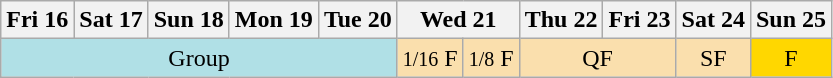<table class="wikitable" style="text-align: center">
<tr>
<th>Fri 16</th>
<th>Sat 17</th>
<th>Sun 18</th>
<th>Mon 19</th>
<th>Tue 20</th>
<th colspan=2>Wed 21</th>
<th>Thu 22</th>
<th>Fri 23</th>
<th>Sat 24</th>
<th>Sun 25</th>
</tr>
<tr>
<td colspan="5" style="background: #b0e0e6">Group</td>
<td style="background: #fadfad"><small>1/16</small> F</td>
<td style="background: #fadfad"><small>1/8</small> F</td>
<td colspan=2 style="background: #fadfad">QF</td>
<td style="background: #fadfad">SF</td>
<td style="background: #ffd700">F</td>
</tr>
</table>
